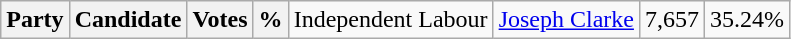<table class="wikitable">
<tr>
<th colspan="2">Party</th>
<th>Candidate</th>
<th>Votes</th>
<th>%<br>
</th>
<td>Independent Labour</td>
<td><a href='#'>Joseph Clarke</a></td>
<td align="right">7,657</td>
<td align="right">35.24%<br></td>
</tr>
</table>
